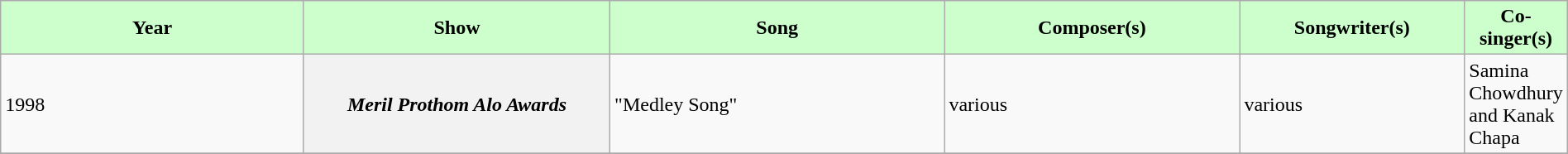<table class="wikitable plainrowheaders" width="100%" textcolor:#000;">
<tr style="background:#cfc; text-align:center;">
<td scope="col" width=21%><strong>Year</strong></td>
<td scope="col" width=21%><strong>Show</strong></td>
<td scope="col" width=23%><strong>Song</strong></td>
<td scope="col" width=20%><strong>Composer(s)</strong></td>
<td scope="col" width=20%><strong>Songwriter(s)</strong></td>
<td scope="col" width=20%><strong>Co-singer(s)</strong></td>
</tr>
<tr>
<td>1998</td>
<th><em>Meril Prothom Alo Awards</em></th>
<td>"Medley Song"</td>
<td>various</td>
<td>various</td>
<td>Samina Chowdhury and Kanak Chapa</td>
</tr>
<tr>
</tr>
</table>
